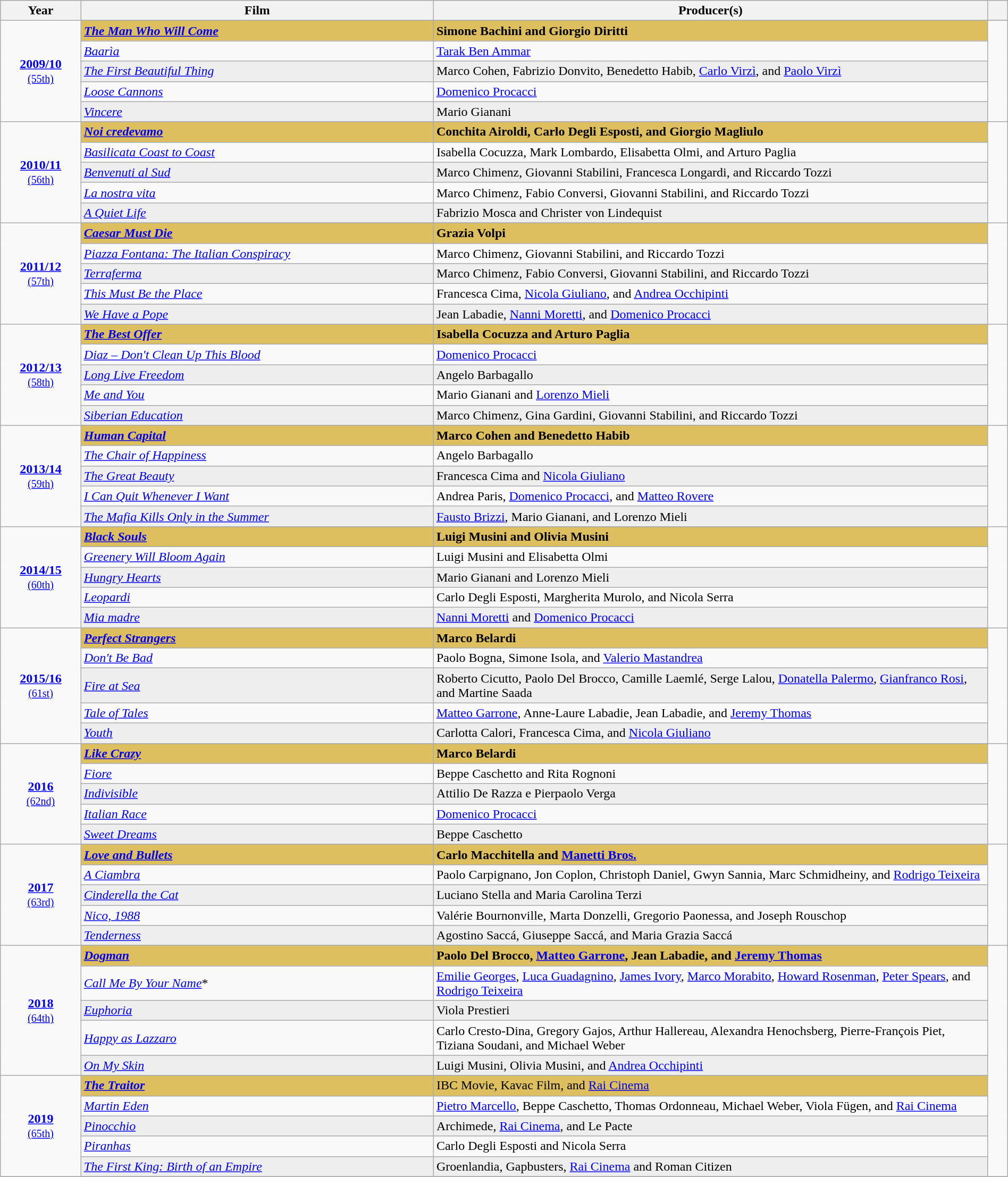<table class="wikitable" style="width:100%">
<tr bgcolor="#bebebe">
<th width="8%">Year</th>
<th width="35%">Film</th>
<th width="55%">Producer(s)</th>
<th width="2%" class="unstable"></th>
</tr>
<tr>
<td rowspan=6 style="text-align:center"><strong><a href='#'>2009/10</a></strong><br><small><a href='#'>(55th)</a></small></td>
</tr>
<tr>
<td style="background:#DDBF5F"><strong><em><a href='#'>The Man Who Will Come</a></em></strong></td>
<td style="background:#DDBF5F"><strong>Simone Bachini and Giorgio Diritti</strong></td>
<td rowspan=6 style="text-align:center"></td>
</tr>
<tr>
<td><em><a href='#'>Baarìa</a></em></td>
<td><a href='#'>Tarak Ben Ammar</a></td>
</tr>
<tr style="background:#eee;">
<td><em><a href='#'>The First Beautiful Thing</a></em></td>
<td>Marco Cohen, Fabrizio Donvito, Benedetto Habib, <a href='#'>Carlo Virzì</a>, and <a href='#'>Paolo Virzì</a></td>
</tr>
<tr>
<td><em><a href='#'>Loose Cannons</a></em></td>
<td><a href='#'>Domenico Procacci</a></td>
</tr>
<tr style="background:#eee;">
<td><em><a href='#'>Vincere</a></em></td>
<td>Mario Gianani</td>
</tr>
<tr>
<td rowspan=6 style="text-align:center"><strong><a href='#'>2010/11</a></strong><br><small><a href='#'>(56th)</a></small></td>
</tr>
<tr>
<td style="background:#DDBF5F"><strong><em><a href='#'>Noi credevamo</a></em></strong></td>
<td style="background:#DDBF5F"><strong>Conchita Airoldi, Carlo Degli Esposti, and Giorgio Magliulo</strong></td>
<td rowspan=6 style="text-align:center"></td>
</tr>
<tr>
<td><em><a href='#'>Basilicata Coast to Coast</a></em></td>
<td>Isabella Cocuzza, Mark Lombardo, Elisabetta Olmi, and Arturo Paglia</td>
</tr>
<tr style="background:#eee;">
<td><em><a href='#'>Benvenuti al Sud</a></em></td>
<td>Marco Chimenz, Giovanni Stabilini, Francesca Longardi, and Riccardo Tozzi</td>
</tr>
<tr>
<td><em><a href='#'>La nostra vita</a></em></td>
<td>Marco Chimenz, Fabio Conversi, Giovanni Stabilini, and Riccardo Tozzi</td>
</tr>
<tr style="background:#eee;">
<td><em><a href='#'>A Quiet Life</a></em></td>
<td>Fabrizio Mosca and Christer von Lindequist</td>
</tr>
<tr>
<td rowspan=6 style="text-align:center"><strong><a href='#'>2011/12</a></strong><br><small><a href='#'>(57th)</a></small></td>
</tr>
<tr>
<td style="background:#DDBF5F"><strong><em><a href='#'>Caesar Must Die</a></em></strong></td>
<td style="background:#DDBF5F"><strong>Grazia Volpi</strong></td>
<td rowspan=6 style="text-align:center"></td>
</tr>
<tr>
<td><em><a href='#'>Piazza Fontana: The Italian Conspiracy</a></em></td>
<td>Marco Chimenz, Giovanni Stabilini, and Riccardo Tozzi</td>
</tr>
<tr style="background:#eee;">
<td><em><a href='#'>Terraferma</a></em></td>
<td>Marco Chimenz, Fabio Conversi, Giovanni Stabilini, and Riccardo Tozzi</td>
</tr>
<tr>
<td><em><a href='#'>This Must Be the Place</a></em></td>
<td>Francesca Cima, <a href='#'>Nicola Giuliano</a>, and <a href='#'>Andrea Occhipinti</a></td>
</tr>
<tr style="background:#eee;">
<td><em><a href='#'>We Have a Pope</a></em></td>
<td>Jean Labadie, <a href='#'>Nanni Moretti</a>, and <a href='#'>Domenico Procacci</a></td>
</tr>
<tr>
<td rowspan=6 style="text-align:center"><strong><a href='#'>2012/13</a></strong><br><small><a href='#'>(58th)</a></small></td>
</tr>
<tr>
<td style="background:#DDBF5F"><strong><em><a href='#'>The Best Offer</a></em></strong></td>
<td style="background:#DDBF5F"><strong>Isabella Cocuzza and Arturo Paglia</strong></td>
<td rowspan=6 style="text-align:center"></td>
</tr>
<tr>
<td><em><a href='#'>Diaz – Don't Clean Up This Blood</a></em></td>
<td><a href='#'>Domenico Procacci</a></td>
</tr>
<tr style="background:#eee;">
<td><em><a href='#'>Long Live Freedom</a></em></td>
<td>Angelo Barbagallo</td>
</tr>
<tr>
<td><em><a href='#'>Me and You</a></em></td>
<td>Mario Gianani	and <a href='#'>Lorenzo Mieli</a></td>
</tr>
<tr style="background:#eee;">
<td><em><a href='#'>Siberian Education</a></em></td>
<td>Marco Chimenz, Gina Gardini, Giovanni Stabilini, and Riccardo Tozzi</td>
</tr>
<tr>
<td rowspan=6 style="text-align:center"><strong><a href='#'>2013/14</a></strong><br><small><a href='#'>(59th)</a></small></td>
</tr>
<tr>
<td style="background:#DDBF5F"><strong><em><a href='#'>Human Capital</a></em></strong></td>
<td style="background:#DDBF5F"><strong>Marco Cohen and Benedetto Habib</strong></td>
<td rowspan=6 style="text-align:center"></td>
</tr>
<tr>
<td><em><a href='#'>The Chair of Happiness</a></em></td>
<td>Angelo Barbagallo</td>
</tr>
<tr style="background:#eee;">
<td><em><a href='#'>The Great Beauty</a></em></td>
<td>Francesca Cima and <a href='#'>Nicola Giuliano</a></td>
</tr>
<tr>
<td><em><a href='#'>I Can Quit Whenever I Want</a></em></td>
<td>Andrea Paris, <a href='#'>Domenico Procacci</a>, and <a href='#'>Matteo Rovere</a></td>
</tr>
<tr style="background:#eee;">
<td><em><a href='#'>The Mafia Kills Only in the Summer</a></em></td>
<td><a href='#'>Fausto Brizzi</a>, Mario Gianani, and Lorenzo Mieli</td>
</tr>
<tr>
<td rowspan=6 style="text-align:center"><strong><a href='#'>2014/15</a></strong><br><small><a href='#'>(60th)</a></small></td>
</tr>
<tr>
<td style="background:#DDBF5F"><strong><em><a href='#'>Black Souls</a></em></strong></td>
<td style="background:#DDBF5F"><strong>Luigi Musini and Olivia Musini</strong></td>
<td rowspan=6 style="text-align:center"></td>
</tr>
<tr>
<td><em><a href='#'>Greenery Will Bloom Again</a></em></td>
<td>Luigi Musini and Elisabetta Olmi</td>
</tr>
<tr style="background:#eee;">
<td><em><a href='#'>Hungry Hearts</a></em></td>
<td>Mario Gianani and Lorenzo Mieli</td>
</tr>
<tr>
<td><em><a href='#'>Leopardi</a></em></td>
<td>Carlo Degli Esposti, Margherita Murolo, and Nicola Serra</td>
</tr>
<tr style="background:#eee;">
<td><em><a href='#'>Mia madre</a></em></td>
<td><a href='#'>Nanni Moretti</a> and <a href='#'>Domenico Procacci</a></td>
</tr>
<tr>
<td rowspan=6 style="text-align:center"><strong><a href='#'>2015/16</a></strong><br><small><a href='#'>(61st)</a></small></td>
</tr>
<tr>
<td style="background:#DDBF5F"><strong><em><a href='#'>Perfect Strangers</a></em></strong></td>
<td style="background:#DDBF5F"><strong>Marco Belardi</strong></td>
<td rowspan=6 style="text-align:center"></td>
</tr>
<tr>
<td><em><a href='#'>Don't Be Bad</a></em></td>
<td>Paolo Bogna, Simone Isola, and <a href='#'>Valerio Mastandrea</a></td>
</tr>
<tr style="background:#eee;">
<td><em><a href='#'>Fire at Sea</a></em></td>
<td>Roberto Cicutto, Paolo Del Brocco, Camille Laemlé, Serge Lalou, <a href='#'>Donatella Palermo</a>, <a href='#'>Gianfranco Rosi</a>, and Martine Saada</td>
</tr>
<tr>
<td><em><a href='#'>Tale of Tales</a></em></td>
<td><a href='#'>Matteo Garrone</a>, Anne-Laure Labadie, Jean Labadie, and <a href='#'>Jeremy Thomas</a></td>
</tr>
<tr style="background:#eee;">
<td><em><a href='#'>Youth</a></em></td>
<td>Carlotta Calori, Francesca Cima, and <a href='#'>Nicola Giuliano</a></td>
</tr>
<tr>
<td rowspan=6 style="text-align:center"><strong><a href='#'>2016</a></strong><br><small><a href='#'>(62nd)</a></small></td>
</tr>
<tr>
<td style="background:#DDBF5F"><strong><em><a href='#'>Like Crazy</a></em></strong></td>
<td style="background:#DDBF5F"><strong>Marco Belardi</strong></td>
<td rowspan=6 style="text-align:center"></td>
</tr>
<tr>
<td><em><a href='#'>Fiore</a></em></td>
<td>Beppe Caschetto and Rita Rognoni</td>
</tr>
<tr style="background:#eee;">
<td><em><a href='#'>Indivisible</a></em></td>
<td>Attilio De Razza e Pierpaolo Verga</td>
</tr>
<tr>
<td><em><a href='#'>Italian Race</a></em></td>
<td><a href='#'>Domenico Procacci</a></td>
</tr>
<tr style="background:#eee;">
<td><em><a href='#'>Sweet Dreams</a></em></td>
<td>Beppe Caschetto</td>
</tr>
<tr>
<td rowspan=6 style="text-align:center"><strong><a href='#'>2017</a></strong><br><small><a href='#'>(63rd)</a></small></td>
</tr>
<tr>
<td style="background:#DDBF5F"><strong><em><a href='#'>Love and Bullets</a></em></strong></td>
<td style="background:#DDBF5F"><strong>Carlo Macchitella and <a href='#'>Manetti Bros.</a></strong></td>
<td rowspan=6 style="text-align:center"></td>
</tr>
<tr>
<td><em><a href='#'>A Ciambra</a></em></td>
<td>Paolo Carpignano, Jon Coplon, Christoph Daniel, Gwyn Sannia, Marc Schmidheiny, and <a href='#'>Rodrigo Teixeira</a></td>
</tr>
<tr style="background:#eee;">
<td><em><a href='#'>Cinderella the Cat</a></em></td>
<td>Luciano Stella and Maria Carolina Terzi</td>
</tr>
<tr>
<td><em><a href='#'>Nico, 1988</a></em></td>
<td>Valérie Bournonville, Marta Donzelli, Gregorio Paonessa, and Joseph Rouschop</td>
</tr>
<tr style="background:#eee;">
<td><em><a href='#'>Tenderness</a></em></td>
<td>Agostino Saccá, Giuseppe Saccá, and Maria Grazia Saccá</td>
</tr>
<tr>
<td rowspan=6 style="text-align:center"><strong><a href='#'>2018</a></strong><br><small><a href='#'>(64th)</a></small></td>
</tr>
<tr>
<td style="background:#DDBF5F"><strong><em><a href='#'>Dogman</a></em></strong></td>
<td style="background:#DDBF5F"><strong>Paolo Del Brocco, <a href='#'>Matteo Garrone</a>, Jean Labadie, and <a href='#'>Jeremy Thomas</a></strong></td>
<td rowspan="11" style="text-align:center"></td>
</tr>
<tr>
<td><em><a href='#'>Call Me By Your Name</a></em>*</td>
<td><a href='#'>Emilie Georges</a>, <a href='#'>Luca Guadagnino</a>, <a href='#'>James Ivory</a>, <a href='#'>Marco Morabito</a>, <a href='#'>Howard Rosenman</a>, <a href='#'>Peter Spears</a>, and <a href='#'>Rodrigo Teixeira</a></td>
</tr>
<tr style="background:#eee;">
<td><em><a href='#'>Euphoria</a></em></td>
<td>Viola Prestieri</td>
</tr>
<tr>
<td><em><a href='#'>Happy as Lazzaro</a></em></td>
<td>Carlo Cresto-Dina, Gregory Gajos, Arthur Hallereau, Alexandra Henochsberg, Pierre-François Piet, Tiziana Soudani, and Michael Weber</td>
</tr>
<tr style="background:#eee;">
<td><em><a href='#'>On My Skin</a></em></td>
<td>Luigi Musini, Olivia Musini, and <a href='#'>Andrea Occhipinti</a></td>
</tr>
<tr>
<td rowspan=6 style="text-align:center"><strong><a href='#'>2019</a></strong><br><small><a href='#'>(65th)</a></small></td>
</tr>
<tr>
<td style="background:#DDBF5F"><em><a href='#'><strong>The Traitor</strong></a></em></td>
<td style="background:#DDBF5F">IBC Movie, Kavac Film, and <a href='#'>Rai Cinema</a></td>
</tr>
<tr>
<td><a href='#'><em>Martin Eden</em></a></td>
<td><a href='#'>Pietro Marcello</a>, Beppe Caschetto, Thomas Ordonneau, Michael Weber, Viola Fügen, and <a href='#'>Rai Cinema</a></td>
</tr>
<tr style="background:#eee;">
<td><em><a href='#'>Pinocchio</a></em></td>
<td>Archimede, <a href='#'>Rai Cinema</a>, and Le Pacte</td>
</tr>
<tr>
<td><em><a href='#'>Piranhas</a></em></td>
<td>Carlo Degli Esposti and Nicola Serra</td>
</tr>
<tr style="background:#eee;">
<td><em><a href='#'>The First King: Birth of an Empire</a></em></td>
<td>Groenlandia, Gapbusters, <a href='#'>Rai Cinema</a> and Roman Citizen</td>
</tr>
<tr>
</tr>
</table>
